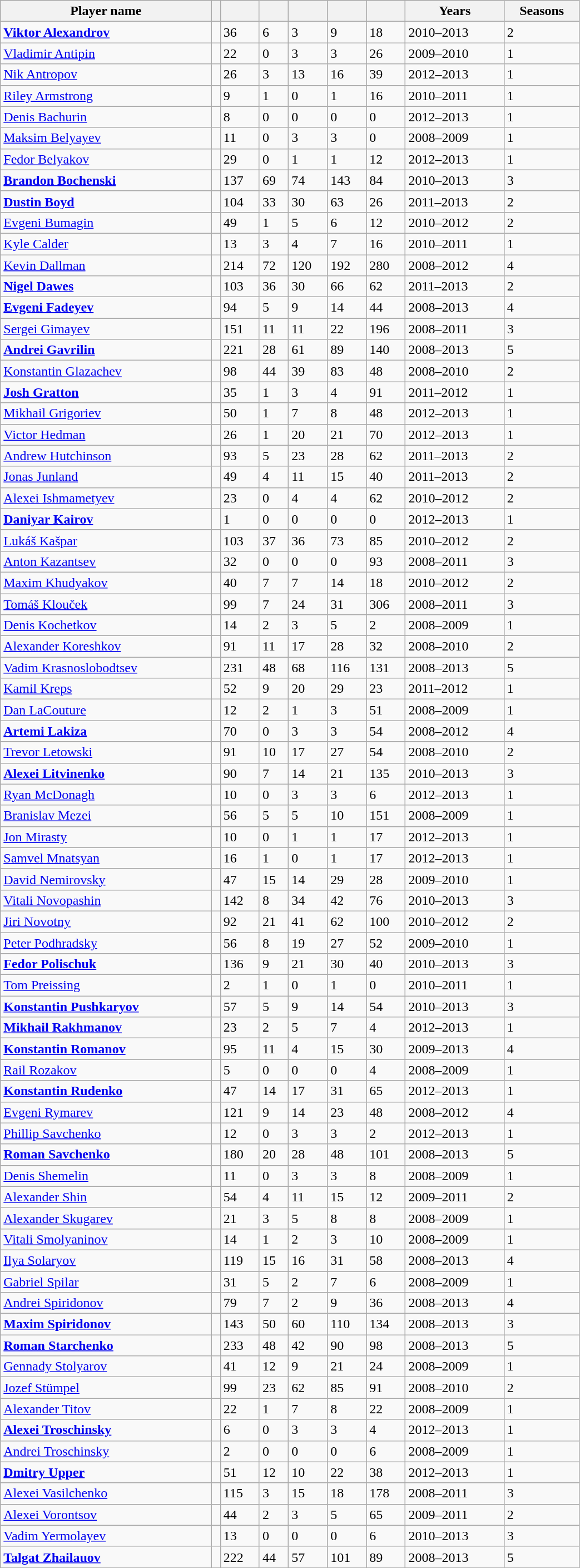<table class="wikitable sortable" style="width:55%; text-align:left;">
<tr>
<th>Player name</th>
<th></th>
<th></th>
<th></th>
<th></th>
<th></th>
<th></th>
<th>Years</th>
<th>Seasons</th>
</tr>
<tr>
<td><strong><a href='#'>Viktor Alexandrov</a></strong></td>
<td></td>
<td>36</td>
<td>6</td>
<td>3</td>
<td>9</td>
<td>18</td>
<td>2010–2013</td>
<td>2</td>
</tr>
<tr>
<td><a href='#'>Vladimir Antipin</a></td>
<td></td>
<td>22</td>
<td>0</td>
<td>3</td>
<td>3</td>
<td>26</td>
<td>2009–2010</td>
<td>1</td>
</tr>
<tr>
<td><a href='#'>Nik Antropov</a></td>
<td></td>
<td>26</td>
<td>3</td>
<td>13</td>
<td>16</td>
<td>39</td>
<td>2012–2013</td>
<td>1</td>
</tr>
<tr>
<td><a href='#'>Riley Armstrong</a></td>
<td></td>
<td>9</td>
<td>1</td>
<td>0</td>
<td>1</td>
<td>16</td>
<td>2010–2011</td>
<td>1</td>
</tr>
<tr>
<td><a href='#'>Denis Bachurin</a></td>
<td></td>
<td>8</td>
<td>0</td>
<td>0</td>
<td>0</td>
<td>0</td>
<td>2012–2013</td>
<td>1</td>
</tr>
<tr>
<td><a href='#'>Maksim Belyayev</a></td>
<td></td>
<td>11</td>
<td>0</td>
<td>3</td>
<td>3</td>
<td>0</td>
<td>2008–2009</td>
<td>1</td>
</tr>
<tr>
<td><a href='#'>Fedor Belyakov</a></td>
<td></td>
<td>29</td>
<td>0</td>
<td>1</td>
<td>1</td>
<td>12</td>
<td>2012–2013</td>
<td>1</td>
</tr>
<tr>
<td><strong><a href='#'>Brandon Bochenski</a></strong></td>
<td></td>
<td>137</td>
<td>69</td>
<td>74</td>
<td>143</td>
<td>84</td>
<td>2010–2013</td>
<td>3</td>
</tr>
<tr>
<td><strong><a href='#'>Dustin Boyd</a></strong></td>
<td></td>
<td>104</td>
<td>33</td>
<td>30</td>
<td>63</td>
<td>26</td>
<td>2011–2013</td>
<td>2</td>
</tr>
<tr>
<td><a href='#'>Evgeni Bumagin</a></td>
<td></td>
<td>49</td>
<td>1</td>
<td>5</td>
<td>6</td>
<td>12</td>
<td>2010–2012</td>
<td>2</td>
</tr>
<tr>
<td><a href='#'>Kyle Calder</a></td>
<td></td>
<td>13</td>
<td>3</td>
<td>4</td>
<td>7</td>
<td>16</td>
<td>2010–2011</td>
<td>1</td>
</tr>
<tr>
<td><a href='#'>Kevin Dallman</a></td>
<td></td>
<td>214</td>
<td>72</td>
<td>120</td>
<td>192</td>
<td>280</td>
<td>2008–2012</td>
<td>4</td>
</tr>
<tr>
<td><strong><a href='#'>Nigel Dawes</a></strong></td>
<td></td>
<td>103</td>
<td>36</td>
<td>30</td>
<td>66</td>
<td>62</td>
<td>2011–2013</td>
<td>2</td>
</tr>
<tr>
<td><strong><a href='#'>Evgeni Fadeyev</a></strong></td>
<td></td>
<td>94</td>
<td>5</td>
<td>9</td>
<td>14</td>
<td>44</td>
<td>2008–2013</td>
<td>4</td>
</tr>
<tr>
<td><a href='#'>Sergei Gimayev</a></td>
<td></td>
<td>151</td>
<td>11</td>
<td>11</td>
<td>22</td>
<td>196</td>
<td>2008–2011</td>
<td>3</td>
</tr>
<tr>
<td><strong><a href='#'>Andrei Gavrilin</a></strong></td>
<td></td>
<td>221</td>
<td>28</td>
<td>61</td>
<td>89</td>
<td>140</td>
<td>2008–2013</td>
<td>5</td>
</tr>
<tr>
<td><a href='#'>Konstantin Glazachev</a></td>
<td></td>
<td>98</td>
<td>44</td>
<td>39</td>
<td>83</td>
<td>48</td>
<td>2008–2010</td>
<td>2</td>
</tr>
<tr>
<td><strong><a href='#'>Josh Gratton</a></strong></td>
<td></td>
<td>35</td>
<td>1</td>
<td>3</td>
<td>4</td>
<td>91</td>
<td>2011–2012</td>
<td>1</td>
</tr>
<tr>
<td><a href='#'>Mikhail Grigoriev</a></td>
<td></td>
<td>50</td>
<td>1</td>
<td>7</td>
<td>8</td>
<td>48</td>
<td>2012–2013</td>
<td>1</td>
</tr>
<tr>
<td><a href='#'>Victor Hedman</a></td>
<td></td>
<td>26</td>
<td>1</td>
<td>20</td>
<td>21</td>
<td>70</td>
<td>2012–2013</td>
<td>1</td>
</tr>
<tr>
<td><a href='#'>Andrew Hutchinson</a></td>
<td></td>
<td>93</td>
<td>5</td>
<td>23</td>
<td>28</td>
<td>62</td>
<td>2011–2013</td>
<td>2</td>
</tr>
<tr>
<td><a href='#'>Jonas Junland</a></td>
<td></td>
<td>49</td>
<td>4</td>
<td>11</td>
<td>15</td>
<td>40</td>
<td>2011–2013</td>
<td>2</td>
</tr>
<tr>
<td><a href='#'>Alexei Ishmametyev</a></td>
<td></td>
<td>23</td>
<td>0</td>
<td>4</td>
<td>4</td>
<td>62</td>
<td>2010–2012</td>
<td>2</td>
</tr>
<tr>
<td><strong><a href='#'>Daniyar Kairov</a></strong></td>
<td></td>
<td>1</td>
<td>0</td>
<td>0</td>
<td>0</td>
<td>0</td>
<td>2012–2013</td>
<td>1</td>
</tr>
<tr>
<td><a href='#'>Lukáš Kašpar</a></td>
<td></td>
<td>103</td>
<td>37</td>
<td>36</td>
<td>73</td>
<td>85</td>
<td>2010–2012</td>
<td>2</td>
</tr>
<tr>
<td><a href='#'>Anton Kazantsev</a></td>
<td></td>
<td>32</td>
<td>0</td>
<td>0</td>
<td>0</td>
<td>93</td>
<td>2008–2011</td>
<td>3</td>
</tr>
<tr>
<td><a href='#'>Maxim Khudyakov</a></td>
<td></td>
<td>40</td>
<td>7</td>
<td>7</td>
<td>14</td>
<td>18</td>
<td>2010–2012</td>
<td>2</td>
</tr>
<tr>
<td><a href='#'>Tomáš Klouček</a></td>
<td></td>
<td>99</td>
<td>7</td>
<td>24</td>
<td>31</td>
<td>306</td>
<td>2008–2011</td>
<td>3</td>
</tr>
<tr>
<td><a href='#'>Denis Kochetkov</a></td>
<td></td>
<td>14</td>
<td>2</td>
<td>3</td>
<td>5</td>
<td>2</td>
<td>2008–2009</td>
<td>1</td>
</tr>
<tr>
<td><a href='#'>Alexander Koreshkov</a></td>
<td></td>
<td>91</td>
<td>11</td>
<td>17</td>
<td>28</td>
<td>32</td>
<td>2008–2010</td>
<td>2</td>
</tr>
<tr>
<td><a href='#'>Vadim Krasnoslobodtsev</a></td>
<td></td>
<td>231</td>
<td>48</td>
<td>68</td>
<td>116</td>
<td>131</td>
<td>2008–2013</td>
<td>5</td>
</tr>
<tr>
<td><a href='#'>Kamil Kreps</a></td>
<td></td>
<td>52</td>
<td>9</td>
<td>20</td>
<td>29</td>
<td>23</td>
<td>2011–2012</td>
<td>1</td>
</tr>
<tr>
<td><a href='#'>Dan LaCouture</a></td>
<td></td>
<td>12</td>
<td>2</td>
<td>1</td>
<td>3</td>
<td>51</td>
<td>2008–2009</td>
<td>1</td>
</tr>
<tr>
<td><strong><a href='#'>Artemi Lakiza</a></strong></td>
<td></td>
<td>70</td>
<td>0</td>
<td>3</td>
<td>3</td>
<td>54</td>
<td>2008–2012</td>
<td>4</td>
</tr>
<tr>
<td><a href='#'>Trevor Letowski</a></td>
<td></td>
<td>91</td>
<td>10</td>
<td>17</td>
<td>27</td>
<td>54</td>
<td>2008–2010</td>
<td>2</td>
</tr>
<tr>
<td><strong><a href='#'>Alexei Litvinenko</a></strong></td>
<td></td>
<td>90</td>
<td>7</td>
<td>14</td>
<td>21</td>
<td>135</td>
<td>2010–2013</td>
<td>3</td>
</tr>
<tr>
<td><a href='#'>Ryan McDonagh</a></td>
<td></td>
<td>10</td>
<td>0</td>
<td>3</td>
<td>3</td>
<td>6</td>
<td>2012–2013</td>
<td>1</td>
</tr>
<tr>
<td><a href='#'>Branislav Mezei</a></td>
<td></td>
<td>56</td>
<td>5</td>
<td>5</td>
<td>10</td>
<td>151</td>
<td>2008–2009</td>
<td>1</td>
</tr>
<tr>
<td><a href='#'>Jon Mirasty</a></td>
<td></td>
<td>10</td>
<td>0</td>
<td>1</td>
<td>1</td>
<td>17</td>
<td>2012–2013</td>
<td>1</td>
</tr>
<tr>
<td><a href='#'>Samvel Mnatsyan</a></td>
<td></td>
<td>16</td>
<td>1</td>
<td>0</td>
<td>1</td>
<td>17</td>
<td>2012–2013</td>
<td>1</td>
</tr>
<tr>
<td><a href='#'>David Nemirovsky</a></td>
<td></td>
<td>47</td>
<td>15</td>
<td>14</td>
<td>29</td>
<td>28</td>
<td>2009–2010</td>
<td>1</td>
</tr>
<tr>
<td><a href='#'>Vitali Novopashin</a></td>
<td></td>
<td>142</td>
<td>8</td>
<td>34</td>
<td>42</td>
<td>76</td>
<td>2010–2013</td>
<td>3</td>
</tr>
<tr>
<td><a href='#'>Jiri Novotny</a></td>
<td></td>
<td>92</td>
<td>21</td>
<td>41</td>
<td>62</td>
<td>100</td>
<td>2010–2012</td>
<td>2</td>
</tr>
<tr>
<td><a href='#'>Peter Podhradsky</a></td>
<td></td>
<td>56</td>
<td>8</td>
<td>19</td>
<td>27</td>
<td>52</td>
<td>2009–2010</td>
<td>1</td>
</tr>
<tr>
<td><strong><a href='#'>Fedor Polischuk</a></strong></td>
<td></td>
<td>136</td>
<td>9</td>
<td>21</td>
<td>30</td>
<td>40</td>
<td>2010–2013</td>
<td>3</td>
</tr>
<tr>
<td><a href='#'>Tom Preissing</a></td>
<td></td>
<td>2</td>
<td>1</td>
<td>0</td>
<td>1</td>
<td>0</td>
<td>2010–2011</td>
<td>1</td>
</tr>
<tr>
<td><strong><a href='#'>Konstantin Pushkaryov</a></strong></td>
<td></td>
<td>57</td>
<td>5</td>
<td>9</td>
<td>14</td>
<td>54</td>
<td>2010–2013</td>
<td>3</td>
</tr>
<tr>
<td><strong><a href='#'>Mikhail Rakhmanov</a></strong></td>
<td></td>
<td>23</td>
<td>2</td>
<td>5</td>
<td>7</td>
<td>4</td>
<td>2012–2013</td>
<td>1</td>
</tr>
<tr>
<td><strong><a href='#'>Konstantin Romanov</a></strong></td>
<td></td>
<td>95</td>
<td>11</td>
<td>4</td>
<td>15</td>
<td>30</td>
<td>2009–2013</td>
<td>4</td>
</tr>
<tr>
<td><a href='#'>Rail Rozakov</a></td>
<td></td>
<td>5</td>
<td>0</td>
<td>0</td>
<td>0</td>
<td>4</td>
<td>2008–2009</td>
<td>1</td>
</tr>
<tr>
<td><strong><a href='#'>Konstantin Rudenko</a></strong></td>
<td></td>
<td>47</td>
<td>14</td>
<td>17</td>
<td>31</td>
<td>65</td>
<td>2012–2013</td>
<td>1</td>
</tr>
<tr>
<td><a href='#'>Evgeni Rymarev</a></td>
<td></td>
<td>121</td>
<td>9</td>
<td>14</td>
<td>23</td>
<td>48</td>
<td>2008–2012</td>
<td>4</td>
</tr>
<tr>
<td><a href='#'>Phillip Savchenko</a></td>
<td></td>
<td>12</td>
<td>0</td>
<td>3</td>
<td>3</td>
<td>2</td>
<td>2012–2013</td>
<td>1</td>
</tr>
<tr>
<td><strong><a href='#'>Roman Savchenko</a></strong></td>
<td></td>
<td>180</td>
<td>20</td>
<td>28</td>
<td>48</td>
<td>101</td>
<td>2008–2013</td>
<td>5</td>
</tr>
<tr>
<td><a href='#'>Denis Shemelin</a></td>
<td></td>
<td>11</td>
<td>0</td>
<td>3</td>
<td>3</td>
<td>8</td>
<td>2008–2009</td>
<td>1</td>
</tr>
<tr>
<td><a href='#'>Alexander Shin</a></td>
<td></td>
<td>54</td>
<td>4</td>
<td>11</td>
<td>15</td>
<td>12</td>
<td>2009–2011</td>
<td>2</td>
</tr>
<tr>
<td><a href='#'>Alexander Skugarev</a></td>
<td></td>
<td>21</td>
<td>3</td>
<td>5</td>
<td>8</td>
<td>8</td>
<td>2008–2009</td>
<td>1</td>
</tr>
<tr>
<td><a href='#'>Vitali Smolyaninov</a></td>
<td></td>
<td>14</td>
<td>1</td>
<td>2</td>
<td>3</td>
<td>10</td>
<td>2008–2009</td>
<td>1</td>
</tr>
<tr>
<td><a href='#'>Ilya Solaryov</a></td>
<td></td>
<td>119</td>
<td>15</td>
<td>16</td>
<td>31</td>
<td>58</td>
<td>2008–2013</td>
<td>4</td>
</tr>
<tr>
<td><a href='#'>Gabriel Spilar</a></td>
<td></td>
<td>31</td>
<td>5</td>
<td>2</td>
<td>7</td>
<td>6</td>
<td>2008–2009</td>
<td>1</td>
</tr>
<tr>
<td><a href='#'>Andrei Spiridonov</a></td>
<td></td>
<td>79</td>
<td>7</td>
<td>2</td>
<td>9</td>
<td>36</td>
<td>2008–2013</td>
<td>4</td>
</tr>
<tr>
<td><strong><a href='#'>Maxim Spiridonov</a></strong></td>
<td></td>
<td>143</td>
<td>50</td>
<td>60</td>
<td>110</td>
<td>134</td>
<td>2008–2013</td>
<td>3</td>
</tr>
<tr>
<td><strong><a href='#'>Roman Starchenko</a></strong></td>
<td></td>
<td>233</td>
<td>48</td>
<td>42</td>
<td>90</td>
<td>98</td>
<td>2008–2013</td>
<td>5</td>
</tr>
<tr>
<td><a href='#'>Gennady Stolyarov</a></td>
<td></td>
<td>41</td>
<td>12</td>
<td>9</td>
<td>21</td>
<td>24</td>
<td>2008–2009</td>
<td>1</td>
</tr>
<tr>
<td><a href='#'>Jozef Stümpel</a></td>
<td></td>
<td>99</td>
<td>23</td>
<td>62</td>
<td>85</td>
<td>91</td>
<td>2008–2010</td>
<td>2</td>
</tr>
<tr>
<td><a href='#'>Alexander Titov</a></td>
<td></td>
<td>22</td>
<td>1</td>
<td>7</td>
<td>8</td>
<td>22</td>
<td>2008–2009</td>
<td>1</td>
</tr>
<tr>
<td><strong><a href='#'>Alexei Troschinsky</a></strong></td>
<td></td>
<td>6</td>
<td>0</td>
<td>3</td>
<td>3</td>
<td>4</td>
<td>2012–2013</td>
<td>1</td>
</tr>
<tr>
<td><a href='#'>Andrei Troschinsky</a></td>
<td></td>
<td>2</td>
<td>0</td>
<td>0</td>
<td>0</td>
<td>6</td>
<td>2008–2009</td>
<td>1</td>
</tr>
<tr>
<td><strong><a href='#'>Dmitry Upper</a></strong></td>
<td></td>
<td>51</td>
<td>12</td>
<td>10</td>
<td>22</td>
<td>38</td>
<td>2012–2013</td>
<td>1</td>
</tr>
<tr>
<td><a href='#'>Alexei Vasilchenko</a></td>
<td></td>
<td>115</td>
<td>3</td>
<td>15</td>
<td>18</td>
<td>178</td>
<td>2008–2011</td>
<td>3</td>
</tr>
<tr>
<td><a href='#'>Alexei Vorontsov</a></td>
<td></td>
<td>44</td>
<td>2</td>
<td>3</td>
<td>5</td>
<td>65</td>
<td>2009–2011</td>
<td>2</td>
</tr>
<tr>
<td><a href='#'>Vadim Yermolayev</a></td>
<td></td>
<td>13</td>
<td>0</td>
<td>0</td>
<td>0</td>
<td>6</td>
<td>2010–2013</td>
<td>3</td>
</tr>
<tr>
<td><strong><a href='#'>Talgat Zhailauov</a></strong></td>
<td></td>
<td>222</td>
<td>44</td>
<td>57</td>
<td>101</td>
<td>89</td>
<td>2008–2013</td>
<td>5</td>
</tr>
</table>
